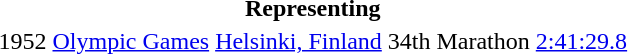<table>
<tr>
<th colspan="6">Representing </th>
</tr>
<tr>
<td>1952</td>
<td><a href='#'>Olympic Games</a></td>
<td><a href='#'>Helsinki, Finland</a></td>
<td>34th</td>
<td>Marathon</td>
<td><a href='#'>2:41:29.8</a></td>
</tr>
</table>
